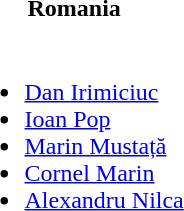<table>
<tr>
<th>Romania</th>
</tr>
<tr>
<td><br><ul><li><a href='#'>Dan Irimiciuc</a></li><li><a href='#'>Ioan Pop</a></li><li><a href='#'>Marin Mustață</a></li><li><a href='#'>Cornel Marin</a></li><li><a href='#'>Alexandru Nilca</a></li></ul></td>
</tr>
</table>
